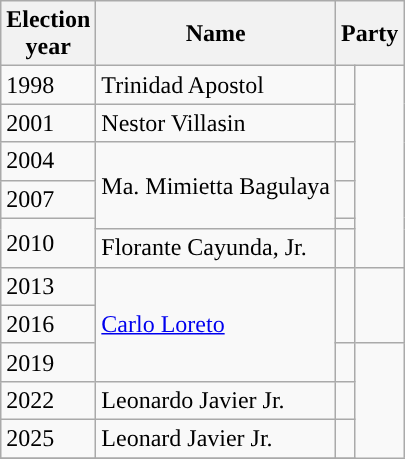<table class=wikitable>
<tr>
<th>Election<br>year</th>
<th>Name</th>
<th colspan=2>Party</th>
</tr>
<tr>
<td>1998</td>
<td>Trinidad Apostol</td>
<td></td>
</tr>
<tr>
<td>2001</td>
<td>Nestor Villasin</td>
<td></td>
</tr>
<tr>
<td>2004</td>
<td rowspan=3>Ma. Mimietta Bagulaya</td>
<td></td>
</tr>
<tr>
<td>2007</td>
<td></td>
</tr>
<tr>
<td rowspan=2>2010</td>
<td></td>
</tr>
<tr>
<td>Florante Cayunda, Jr.</td>
<td></td>
</tr>
<tr>
<td>2013</td>
<td rowspan=3><a href='#'>Carlo Loreto</a></td>
<td rowspan=2 style="width: 5px; background-color: "></td>
<td rowspan=2 style="text-align: left;" scope="row"><a href='#'></a></td>
</tr>
<tr>
<td>2016</td>
</tr>
<tr>
<td>2019</td>
<td></td>
</tr>
<tr>
<td>2022</td>
<td>Leonardo Javier Jr.</td>
<td></td>
</tr>
<tr>
<td>2025</td>
<td>Leonard Javier Jr.</td>
<td></td>
</tr>
<tr>
</tr>
</table>
